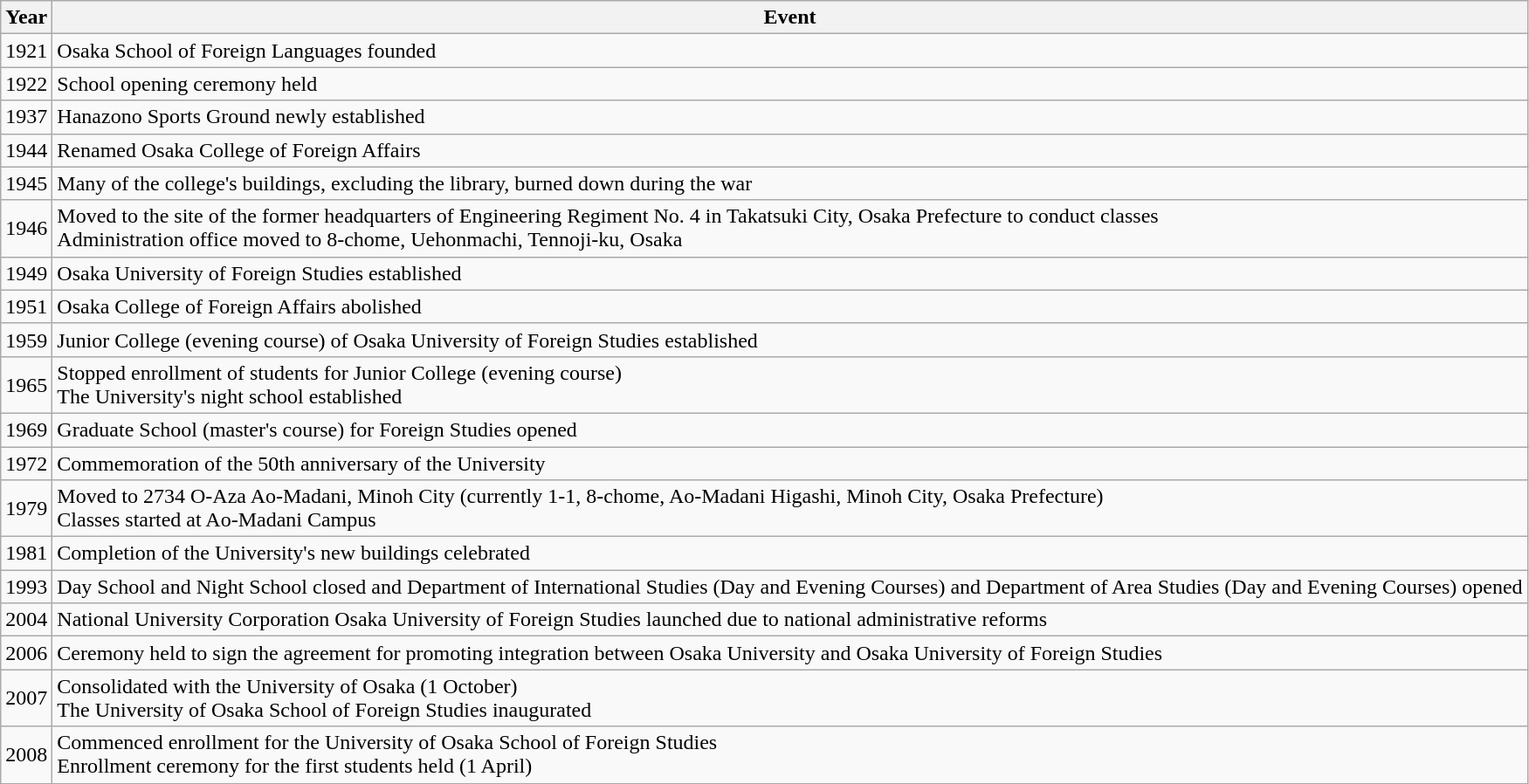<table class="wikitable">
<tr>
<th>Year</th>
<th>Event</th>
</tr>
<tr>
<td>1921</td>
<td>Osaka School of Foreign Languages founded</td>
</tr>
<tr>
<td>1922</td>
<td>School opening ceremony held</td>
</tr>
<tr>
<td>1937</td>
<td>Hanazono Sports Ground newly established</td>
</tr>
<tr>
<td>1944</td>
<td>Renamed Osaka College of Foreign Affairs</td>
</tr>
<tr>
<td>1945</td>
<td>Many of the college's buildings, excluding the library, burned down during the war</td>
</tr>
<tr>
<td>1946</td>
<td>Moved to the site of the former headquarters of Engineering Regiment No. 4 in Takatsuki City, Osaka Prefecture to conduct classes<br>Administration office moved to 8-chome, Uehonmachi, Tennoji-ku, Osaka</td>
</tr>
<tr>
<td>1949</td>
<td>Osaka University of Foreign Studies established</td>
</tr>
<tr>
<td>1951</td>
<td>Osaka College of Foreign Affairs abolished</td>
</tr>
<tr>
<td>1959</td>
<td>Junior College (evening course) of Osaka University of Foreign Studies established</td>
</tr>
<tr>
<td>1965</td>
<td>Stopped enrollment of students for Junior College (evening course)<br>The University's night school established</td>
</tr>
<tr>
<td>1969</td>
<td>Graduate School (master's course) for Foreign Studies opened</td>
</tr>
<tr>
<td>1972</td>
<td>Commemoration of the 50th anniversary of the University</td>
</tr>
<tr>
<td>1979</td>
<td>Moved to 2734 O-Aza Ao-Madani, Minoh City (currently 1-1, 8-chome, Ao-Madani Higashi, Minoh City, Osaka Prefecture)<br>Classes started at Ao-Madani Campus</td>
</tr>
<tr>
<td>1981</td>
<td>Completion of the University's new buildings celebrated</td>
</tr>
<tr>
<td>1993</td>
<td>Day School and Night School closed and Department of International Studies (Day and Evening Courses) and Department of Area Studies (Day and Evening Courses) opened</td>
</tr>
<tr>
<td>2004</td>
<td>National University Corporation Osaka University of Foreign Studies launched due to national administrative reforms</td>
</tr>
<tr>
<td>2006</td>
<td>Ceremony held to sign the agreement for promoting integration between Osaka University and Osaka University of Foreign Studies</td>
</tr>
<tr>
<td>2007</td>
<td>Consolidated with the University of Osaka (1 October)<br>The University of Osaka School of Foreign Studies inaugurated</td>
</tr>
<tr>
<td>2008</td>
<td>Commenced enrollment for the University of Osaka School of Foreign Studies<br>Enrollment ceremony for the first students held (1 April)</td>
</tr>
</table>
